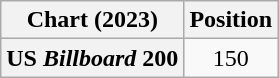<table class="wikitable plainrowheaders" style="text-align:center">
<tr>
<th scope="col">Chart (2023)</th>
<th scope="col">Position</th>
</tr>
<tr>
<th scope="row">US <em>Billboard</em> 200</th>
<td>150</td>
</tr>
</table>
